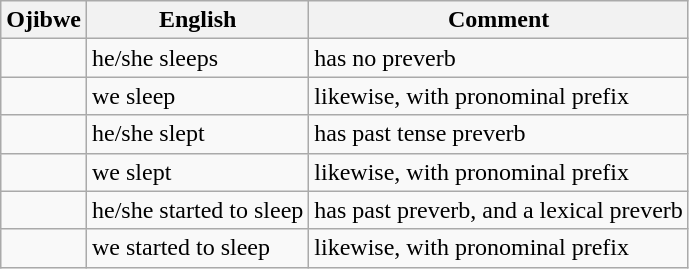<table class="wikitable">
<tr>
<th>Ojibwe</th>
<th>English</th>
<th>Comment</th>
</tr>
<tr>
<td></td>
<td>he/she sleeps</td>
<td>has no preverb</td>
</tr>
<tr>
<td></td>
<td>we sleep</td>
<td>likewise, with pronominal prefix</td>
</tr>
<tr>
<td></td>
<td>he/she slept</td>
<td>has past tense preverb</td>
</tr>
<tr>
<td></td>
<td>we slept</td>
<td>likewise, with pronominal prefix</td>
</tr>
<tr>
<td></td>
<td>he/she started to sleep</td>
<td>has past preverb, and a lexical preverb</td>
</tr>
<tr>
<td></td>
<td>we started to sleep</td>
<td>likewise, with pronominal prefix</td>
</tr>
</table>
